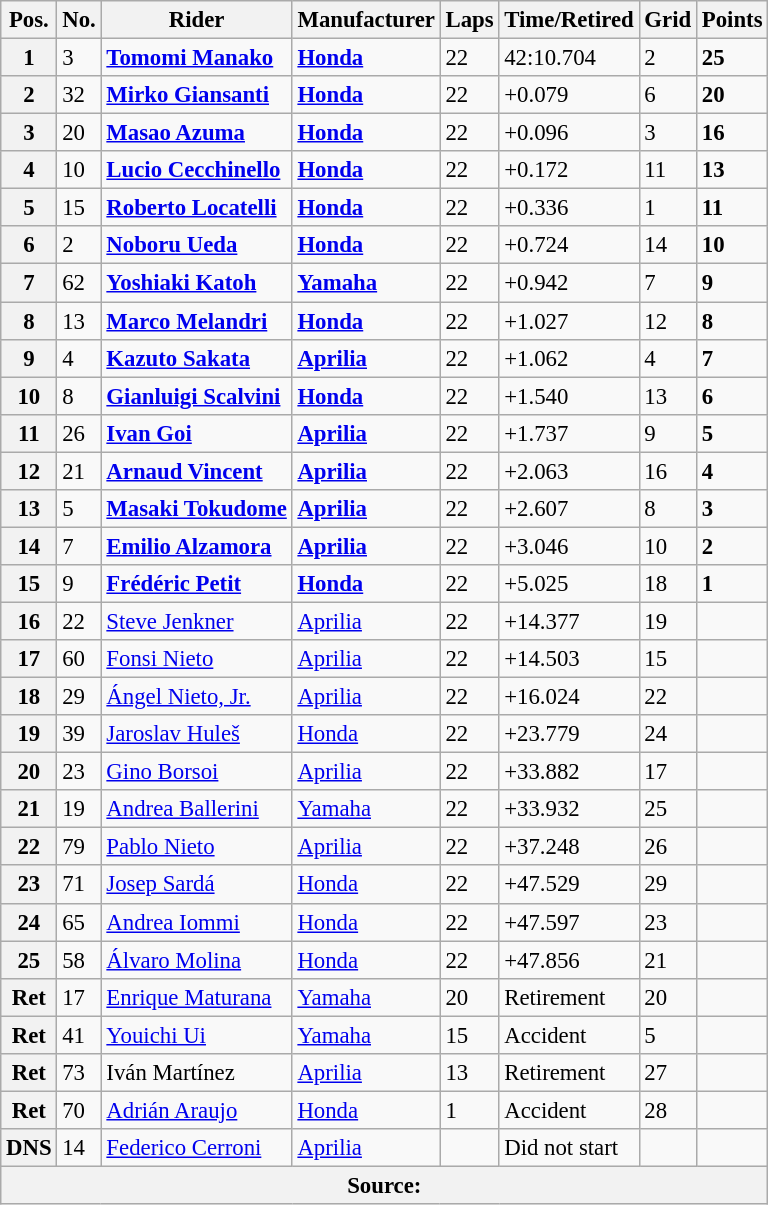<table class="wikitable" style="font-size: 95%;">
<tr>
<th>Pos.</th>
<th>No.</th>
<th>Rider</th>
<th>Manufacturer</th>
<th>Laps</th>
<th>Time/Retired</th>
<th>Grid</th>
<th>Points</th>
</tr>
<tr>
<th>1</th>
<td>3</td>
<td> <strong><a href='#'>Tomomi Manako</a></strong></td>
<td><strong><a href='#'>Honda</a></strong></td>
<td>22</td>
<td>42:10.704</td>
<td>2</td>
<td><strong>25</strong></td>
</tr>
<tr>
<th>2</th>
<td>32</td>
<td> <strong><a href='#'>Mirko Giansanti</a></strong></td>
<td><strong><a href='#'>Honda</a></strong></td>
<td>22</td>
<td>+0.079</td>
<td>6</td>
<td><strong>20</strong></td>
</tr>
<tr>
<th>3</th>
<td>20</td>
<td> <strong><a href='#'>Masao Azuma</a></strong></td>
<td><strong><a href='#'>Honda</a></strong></td>
<td>22</td>
<td>+0.096</td>
<td>3</td>
<td><strong>16</strong></td>
</tr>
<tr>
<th>4</th>
<td>10</td>
<td> <strong><a href='#'>Lucio Cecchinello</a></strong></td>
<td><strong><a href='#'>Honda</a></strong></td>
<td>22</td>
<td>+0.172</td>
<td>11</td>
<td><strong>13</strong></td>
</tr>
<tr>
<th>5</th>
<td>15</td>
<td> <strong><a href='#'>Roberto Locatelli</a></strong></td>
<td><strong><a href='#'>Honda</a></strong></td>
<td>22</td>
<td>+0.336</td>
<td>1</td>
<td><strong>11</strong></td>
</tr>
<tr>
<th>6</th>
<td>2</td>
<td> <strong><a href='#'>Noboru Ueda</a></strong></td>
<td><strong><a href='#'>Honda</a></strong></td>
<td>22</td>
<td>+0.724</td>
<td>14</td>
<td><strong>10</strong></td>
</tr>
<tr>
<th>7</th>
<td>62</td>
<td> <strong><a href='#'>Yoshiaki Katoh</a></strong></td>
<td><strong><a href='#'>Yamaha</a></strong></td>
<td>22</td>
<td>+0.942</td>
<td>7</td>
<td><strong>9</strong></td>
</tr>
<tr>
<th>8</th>
<td>13</td>
<td> <strong><a href='#'>Marco Melandri</a></strong></td>
<td><strong><a href='#'>Honda</a></strong></td>
<td>22</td>
<td>+1.027</td>
<td>12</td>
<td><strong>8</strong></td>
</tr>
<tr>
<th>9</th>
<td>4</td>
<td> <strong><a href='#'>Kazuto Sakata</a></strong></td>
<td><strong><a href='#'>Aprilia</a></strong></td>
<td>22</td>
<td>+1.062</td>
<td>4</td>
<td><strong>7</strong></td>
</tr>
<tr>
<th>10</th>
<td>8</td>
<td> <strong><a href='#'>Gianluigi Scalvini</a></strong></td>
<td><strong><a href='#'>Honda</a></strong></td>
<td>22</td>
<td>+1.540</td>
<td>13</td>
<td><strong>6</strong></td>
</tr>
<tr>
<th>11</th>
<td>26</td>
<td> <strong><a href='#'>Ivan Goi</a></strong></td>
<td><strong><a href='#'>Aprilia</a></strong></td>
<td>22</td>
<td>+1.737</td>
<td>9</td>
<td><strong>5</strong></td>
</tr>
<tr>
<th>12</th>
<td>21</td>
<td> <strong><a href='#'>Arnaud Vincent</a></strong></td>
<td><strong><a href='#'>Aprilia</a></strong></td>
<td>22</td>
<td>+2.063</td>
<td>16</td>
<td><strong>4</strong></td>
</tr>
<tr>
<th>13</th>
<td>5</td>
<td> <strong><a href='#'>Masaki Tokudome</a></strong></td>
<td><strong><a href='#'>Aprilia</a></strong></td>
<td>22</td>
<td>+2.607</td>
<td>8</td>
<td><strong>3</strong></td>
</tr>
<tr>
<th>14</th>
<td>7</td>
<td> <strong><a href='#'>Emilio Alzamora</a></strong></td>
<td><strong><a href='#'>Aprilia</a></strong></td>
<td>22</td>
<td>+3.046</td>
<td>10</td>
<td><strong>2</strong></td>
</tr>
<tr>
<th>15</th>
<td>9</td>
<td> <strong><a href='#'>Frédéric Petit</a></strong></td>
<td><strong><a href='#'>Honda</a></strong></td>
<td>22</td>
<td>+5.025</td>
<td>18</td>
<td><strong>1</strong></td>
</tr>
<tr>
<th>16</th>
<td>22</td>
<td> <a href='#'>Steve Jenkner</a></td>
<td><a href='#'>Aprilia</a></td>
<td>22</td>
<td>+14.377</td>
<td>19</td>
<td></td>
</tr>
<tr>
<th>17</th>
<td>60</td>
<td> <a href='#'>Fonsi Nieto</a></td>
<td><a href='#'>Aprilia</a></td>
<td>22</td>
<td>+14.503</td>
<td>15</td>
<td></td>
</tr>
<tr>
<th>18</th>
<td>29</td>
<td> <a href='#'>Ángel Nieto, Jr.</a></td>
<td><a href='#'>Aprilia</a></td>
<td>22</td>
<td>+16.024</td>
<td>22</td>
<td></td>
</tr>
<tr>
<th>19</th>
<td>39</td>
<td> <a href='#'>Jaroslav Huleš</a></td>
<td><a href='#'>Honda</a></td>
<td>22</td>
<td>+23.779</td>
<td>24</td>
<td></td>
</tr>
<tr>
<th>20</th>
<td>23</td>
<td> <a href='#'>Gino Borsoi</a></td>
<td><a href='#'>Aprilia</a></td>
<td>22</td>
<td>+33.882</td>
<td>17</td>
<td></td>
</tr>
<tr>
<th>21</th>
<td>19</td>
<td> <a href='#'>Andrea Ballerini</a></td>
<td><a href='#'>Yamaha</a></td>
<td>22</td>
<td>+33.932</td>
<td>25</td>
<td></td>
</tr>
<tr>
<th>22</th>
<td>79</td>
<td> <a href='#'>Pablo Nieto</a></td>
<td><a href='#'>Aprilia</a></td>
<td>22</td>
<td>+37.248</td>
<td>26</td>
<td></td>
</tr>
<tr>
<th>23</th>
<td>71</td>
<td> <a href='#'>Josep Sardá</a></td>
<td><a href='#'>Honda</a></td>
<td>22</td>
<td>+47.529</td>
<td>29</td>
<td></td>
</tr>
<tr>
<th>24</th>
<td>65</td>
<td> <a href='#'>Andrea Iommi</a></td>
<td><a href='#'>Honda</a></td>
<td>22</td>
<td>+47.597</td>
<td>23</td>
<td></td>
</tr>
<tr>
<th>25</th>
<td>58</td>
<td> <a href='#'>Álvaro Molina</a></td>
<td><a href='#'>Honda</a></td>
<td>22</td>
<td>+47.856</td>
<td>21</td>
<td></td>
</tr>
<tr>
<th>Ret</th>
<td>17</td>
<td> <a href='#'>Enrique Maturana</a></td>
<td><a href='#'>Yamaha</a></td>
<td>20</td>
<td>Retirement</td>
<td>20</td>
<td></td>
</tr>
<tr>
<th>Ret</th>
<td>41</td>
<td> <a href='#'>Youichi Ui</a></td>
<td><a href='#'>Yamaha</a></td>
<td>15</td>
<td>Accident</td>
<td>5</td>
<td></td>
</tr>
<tr>
<th>Ret</th>
<td>73</td>
<td> Iván Martínez</td>
<td><a href='#'>Aprilia</a></td>
<td>13</td>
<td>Retirement</td>
<td>27</td>
<td></td>
</tr>
<tr>
<th>Ret</th>
<td>70</td>
<td> <a href='#'>Adrián Araujo</a></td>
<td><a href='#'>Honda</a></td>
<td>1</td>
<td>Accident</td>
<td>28</td>
<td></td>
</tr>
<tr>
<th>DNS</th>
<td>14</td>
<td> <a href='#'>Federico Cerroni</a></td>
<td><a href='#'>Aprilia</a></td>
<td></td>
<td>Did not start</td>
<td></td>
<td></td>
</tr>
<tr>
<th colspan=8>Source: </th>
</tr>
</table>
